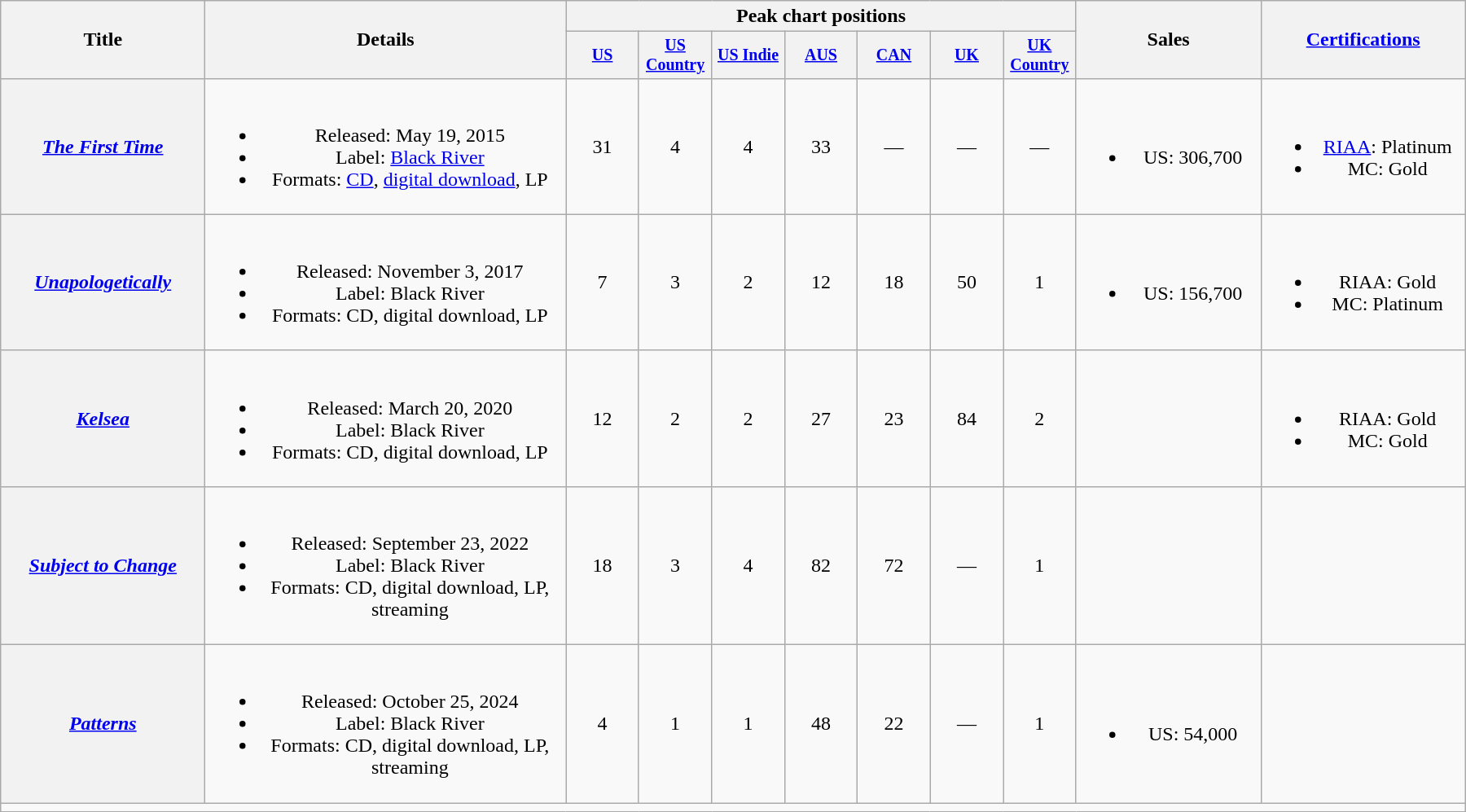<table class="wikitable plainrowheaders" style="text-align:center;">
<tr>
<th scope="col" rowspan="2" style="width:10em;">Title</th>
<th scope="col" rowspan="2" style="width:18em;">Details</th>
<th scope="col" colspan="7">Peak chart positions</th>
<th scope="col" rowspan="2" style="width:9em;">Sales</th>
<th scope="col" rowspan="2" style="width:10em;"><a href='#'>Certifications</a></th>
</tr>
<tr style="font-size:smaller;">
<th scope="col" style="width:4em;"><a href='#'>US</a><br></th>
<th scope="col" style="width:4em;"><a href='#'>US Country</a><br></th>
<th scope="col" style="width:4em;"><a href='#'>US Indie</a><br></th>
<th scope="col" style="width:4em;"><a href='#'>AUS</a><br></th>
<th scope="col" style="width:4em;"><a href='#'>CAN</a><br></th>
<th scope="col" style="width:4em;"><a href='#'>UK</a><br></th>
<th scope="col" style="width:4em;"><a href='#'>UK Country</a><br></th>
</tr>
<tr>
<th scope="row"><em><a href='#'>The First Time</a></em></th>
<td><br><ul><li>Released: May 19, 2015</li><li>Label: <a href='#'>Black River</a></li><li>Formats: <a href='#'>CD</a>, <a href='#'>digital download</a>, LP</li></ul></td>
<td>31</td>
<td>4</td>
<td>4</td>
<td>33</td>
<td>—</td>
<td>—</td>
<td>—</td>
<td><br><ul><li>US: 306,700</li></ul></td>
<td><br><ul><li><a href='#'>RIAA</a>: Platinum</li><li>MC: Gold</li></ul></td>
</tr>
<tr>
<th scope="row"><em><a href='#'>Unapologetically</a></em></th>
<td><br><ul><li>Released: November 3, 2017</li><li>Label: Black River</li><li>Formats: CD, digital download, LP</li></ul></td>
<td>7</td>
<td>3</td>
<td>2</td>
<td>12</td>
<td>18</td>
<td>50</td>
<td>1</td>
<td><br><ul><li>US: 156,700</li></ul></td>
<td><br><ul><li>RIAA: Gold</li><li>MC: Platinum</li></ul></td>
</tr>
<tr>
<th scope="row"><em><a href='#'>Kelsea</a></em></th>
<td><br><ul><li>Released: March 20, 2020</li><li>Label: Black River</li><li>Formats: CD, digital download, LP</li></ul></td>
<td>12</td>
<td>2</td>
<td>2</td>
<td>27</td>
<td>23</td>
<td>84</td>
<td>2</td>
<td></td>
<td><br><ul><li>RIAA: Gold</li><li>MC: Gold</li></ul></td>
</tr>
<tr>
<th scope="row"><em><a href='#'>Subject to Change</a></em></th>
<td><br><ul><li>Released: September 23, 2022</li><li>Label: Black River</li><li>Formats: CD, digital download, LP, streaming</li></ul></td>
<td>18</td>
<td>3</td>
<td>4</td>
<td>82</td>
<td>72</td>
<td>—</td>
<td>1</td>
<td></td>
<td></td>
</tr>
<tr>
<th scope="row"><em><a href='#'>Patterns</a></em></th>
<td><br><ul><li>Released: October 25, 2024</li><li>Label: Black River</li><li>Formats: CD, digital download, LP, streaming</li></ul></td>
<td>4</td>
<td>1</td>
<td>1</td>
<td>48<br></td>
<td>22</td>
<td>—</td>
<td>1</td>
<td><br><ul><li>US: 54,000</li></ul></td>
<td></td>
</tr>
<tr>
<td colspan="12"></td>
</tr>
</table>
